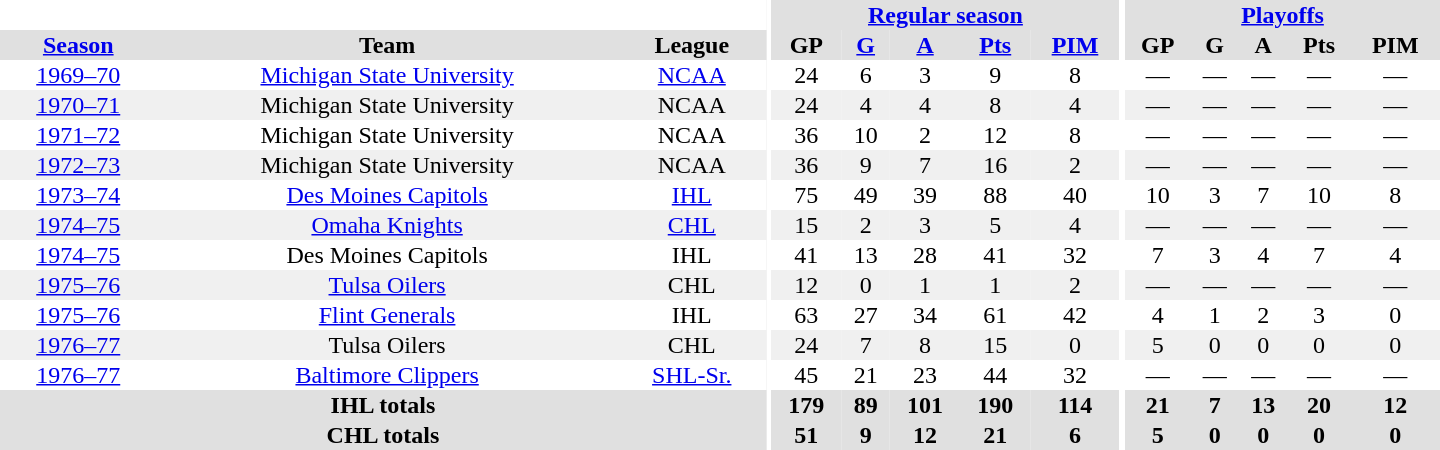<table border="0" cellpadding="1" cellspacing="0" style="text-align:center; width:60em">
<tr bgcolor="#e0e0e0">
<th colspan="3" bgcolor="#ffffff"></th>
<th rowspan="99" bgcolor="#ffffff"></th>
<th colspan="5"><a href='#'>Regular season</a></th>
<th rowspan="99" bgcolor="#ffffff"></th>
<th colspan="5"><a href='#'>Playoffs</a></th>
</tr>
<tr bgcolor="#e0e0e0">
<th><a href='#'>Season</a></th>
<th>Team</th>
<th>League</th>
<th>GP</th>
<th><a href='#'>G</a></th>
<th><a href='#'>A</a></th>
<th><a href='#'>Pts</a></th>
<th><a href='#'>PIM</a></th>
<th>GP</th>
<th>G</th>
<th>A</th>
<th>Pts</th>
<th>PIM</th>
</tr>
<tr>
<td><a href='#'>1969–70</a></td>
<td><a href='#'>Michigan State University</a></td>
<td><a href='#'>NCAA</a></td>
<td>24</td>
<td>6</td>
<td>3</td>
<td>9</td>
<td>8</td>
<td>—</td>
<td>—</td>
<td>—</td>
<td>—</td>
<td>—</td>
</tr>
<tr bgcolor="#f0f0f0">
<td><a href='#'>1970–71</a></td>
<td>Michigan State University</td>
<td>NCAA</td>
<td>24</td>
<td>4</td>
<td>4</td>
<td>8</td>
<td>4</td>
<td>—</td>
<td>—</td>
<td>—</td>
<td>—</td>
<td>—</td>
</tr>
<tr>
<td><a href='#'>1971–72</a></td>
<td>Michigan State University</td>
<td>NCAA</td>
<td>36</td>
<td>10</td>
<td>2</td>
<td>12</td>
<td>8</td>
<td>—</td>
<td>—</td>
<td>—</td>
<td>—</td>
<td>—</td>
</tr>
<tr bgcolor="#f0f0f0">
<td><a href='#'>1972–73</a></td>
<td>Michigan State University</td>
<td>NCAA</td>
<td>36</td>
<td>9</td>
<td>7</td>
<td>16</td>
<td>2</td>
<td>—</td>
<td>—</td>
<td>—</td>
<td>—</td>
<td>—</td>
</tr>
<tr>
<td><a href='#'>1973–74</a></td>
<td><a href='#'>Des Moines Capitols</a></td>
<td><a href='#'>IHL</a></td>
<td>75</td>
<td>49</td>
<td>39</td>
<td>88</td>
<td>40</td>
<td>10</td>
<td>3</td>
<td>7</td>
<td>10</td>
<td>8</td>
</tr>
<tr bgcolor="#f0f0f0">
<td><a href='#'>1974–75</a></td>
<td><a href='#'>Omaha Knights</a></td>
<td><a href='#'>CHL</a></td>
<td>15</td>
<td>2</td>
<td>3</td>
<td>5</td>
<td>4</td>
<td>—</td>
<td>—</td>
<td>—</td>
<td>—</td>
<td>—</td>
</tr>
<tr>
<td><a href='#'>1974–75</a></td>
<td>Des Moines Capitols</td>
<td>IHL</td>
<td>41</td>
<td>13</td>
<td>28</td>
<td>41</td>
<td>32</td>
<td>7</td>
<td>3</td>
<td>4</td>
<td>7</td>
<td>4</td>
</tr>
<tr bgcolor="#f0f0f0">
<td><a href='#'>1975–76</a></td>
<td><a href='#'>Tulsa Oilers</a></td>
<td>CHL</td>
<td>12</td>
<td>0</td>
<td>1</td>
<td>1</td>
<td>2</td>
<td>—</td>
<td>—</td>
<td>—</td>
<td>—</td>
<td>—</td>
</tr>
<tr>
<td><a href='#'>1975–76</a></td>
<td><a href='#'>Flint Generals</a></td>
<td>IHL</td>
<td>63</td>
<td>27</td>
<td>34</td>
<td>61</td>
<td>42</td>
<td>4</td>
<td>1</td>
<td>2</td>
<td>3</td>
<td>0</td>
</tr>
<tr bgcolor="#f0f0f0">
<td><a href='#'>1976–77</a></td>
<td>Tulsa Oilers</td>
<td>CHL</td>
<td>24</td>
<td>7</td>
<td>8</td>
<td>15</td>
<td>0</td>
<td>5</td>
<td>0</td>
<td>0</td>
<td>0</td>
<td>0</td>
</tr>
<tr>
<td><a href='#'>1976–77</a></td>
<td><a href='#'>Baltimore Clippers</a></td>
<td><a href='#'>SHL-Sr.</a></td>
<td>45</td>
<td>21</td>
<td>23</td>
<td>44</td>
<td>32</td>
<td>—</td>
<td>—</td>
<td>—</td>
<td>—</td>
<td>—</td>
</tr>
<tr>
</tr>
<tr ALIGN="center" bgcolor="#e0e0e0">
<th colspan="3">IHL totals</th>
<th ALIGN="center">179</th>
<th ALIGN="center">89</th>
<th ALIGN="center">101</th>
<th ALIGN="center">190</th>
<th ALIGN="center">114</th>
<th ALIGN="center">21</th>
<th ALIGN="center">7</th>
<th ALIGN="center">13</th>
<th ALIGN="center">20</th>
<th ALIGN="center">12</th>
</tr>
<tr>
</tr>
<tr ALIGN="center" bgcolor="#e0e0e0">
<th colspan="3">CHL totals</th>
<th ALIGN="center">51</th>
<th ALIGN="center">9</th>
<th ALIGN="center">12</th>
<th ALIGN="center">21</th>
<th ALIGN="center">6</th>
<th ALIGN="center">5</th>
<th ALIGN="center">0</th>
<th ALIGN="center">0</th>
<th ALIGN="center">0</th>
<th ALIGN="center">0</th>
</tr>
</table>
